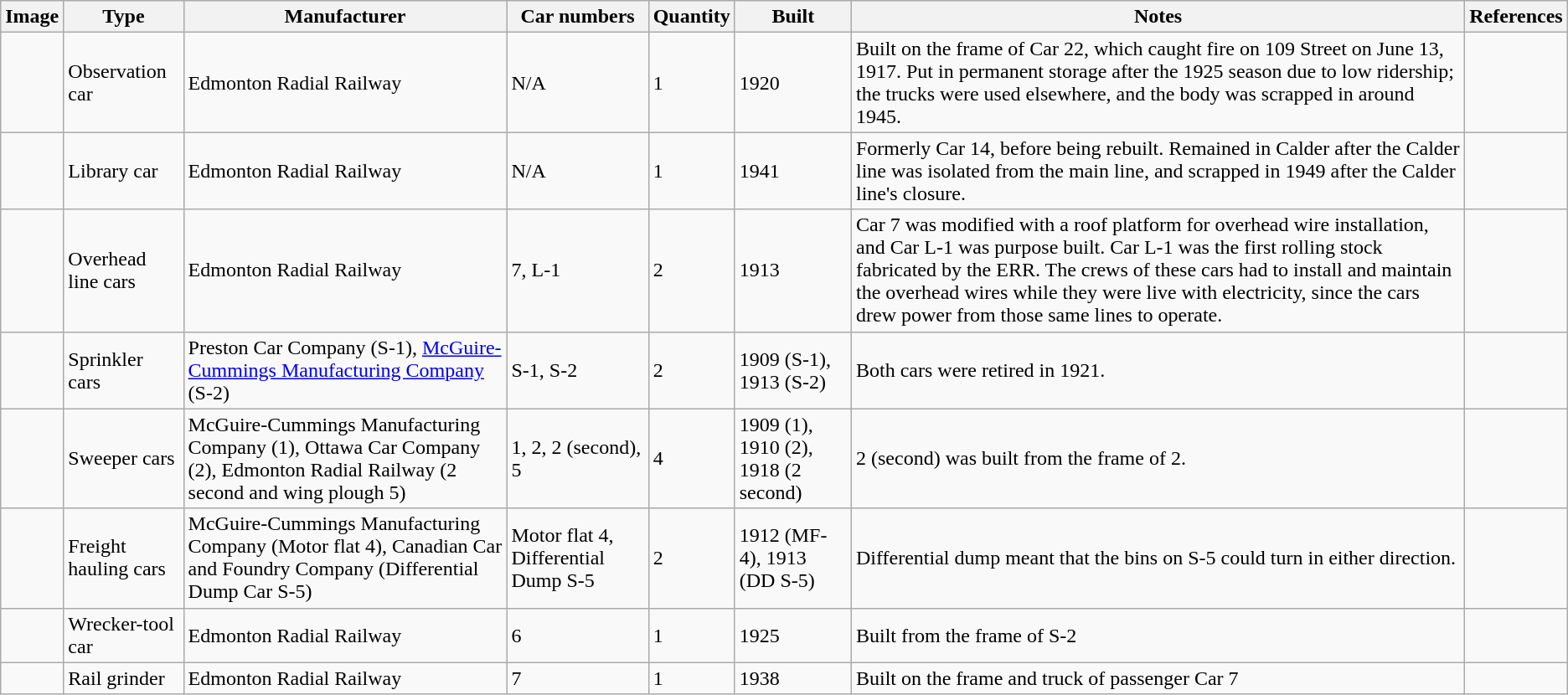<table class="wikitable sticky-header">
<tr>
<th>Image</th>
<th>Type</th>
<th>Manufacturer</th>
<th>Car numbers</th>
<th>Quantity</th>
<th>Built</th>
<th>Notes</th>
<th>References</th>
</tr>
<tr>
<td></td>
<td>Observation car</td>
<td>Edmonton Radial Railway</td>
<td>N/A</td>
<td>1</td>
<td>1920</td>
<td>Built on the frame of Car 22, which caught fire on 109 Street on June 13, 1917. Put in permanent storage after the 1925 season due to low ridership; the trucks were used elsewhere, and the body was scrapped in around 1945.</td>
<td></td>
</tr>
<tr>
<td></td>
<td>Library car</td>
<td>Edmonton Radial Railway</td>
<td>N/A</td>
<td>1</td>
<td>1941</td>
<td>Formerly Car 14, before being rebuilt. Remained in Calder after the Calder line was isolated from the main line, and scrapped in 1949 after the Calder line's closure.</td>
<td></td>
</tr>
<tr>
<td></td>
<td>Overhead line cars</td>
<td>Edmonton Radial Railway</td>
<td>7, L-1</td>
<td>2</td>
<td>1913</td>
<td>Car 7 was modified with a roof platform for overhead wire installation, and Car L-1 was purpose built. Car L-1 was the first rolling stock fabricated by the ERR. The crews of these cars had to install and maintain the overhead wires while they were live with electricity, since the cars drew power from those same lines to operate.</td>
<td></td>
</tr>
<tr>
<td></td>
<td>Sprinkler cars</td>
<td>Preston Car Company (S-1), <a href='#'>McGuire-Cummings Manufacturing Company</a> (S-2)</td>
<td>S-1, S-2</td>
<td>2</td>
<td>1909 (S-1), 1913 (S-2)</td>
<td>Both cars were retired in 1921.</td>
<td></td>
</tr>
<tr>
<td></td>
<td>Sweeper cars</td>
<td>McGuire-Cummings Manufacturing Company (1), Ottawa Car Company (2), Edmonton Radial Railway (2 second and wing plough 5)</td>
<td>1, 2, 2 (second), 5</td>
<td>4</td>
<td>1909 (1), 1910 (2), 1918 (2 second)</td>
<td>2 (second) was built from the frame of 2.</td>
<td></td>
</tr>
<tr>
<td></td>
<td>Freight hauling cars</td>
<td>McGuire-Cummings Manufacturing Company (Motor flat 4), Canadian Car and Foundry Company (Differential Dump Car S-5)</td>
<td>Motor flat 4, Differential Dump S-5</td>
<td>2</td>
<td>1912 (MF-4), 1913 (DD S-5)</td>
<td>Differential dump meant that the bins on S-5 could turn in either direction.</td>
<td></td>
</tr>
<tr>
<td></td>
<td>Wrecker-tool car</td>
<td>Edmonton Radial Railway</td>
<td>6</td>
<td>1</td>
<td>1925</td>
<td>Built from the frame of S-2</td>
<td></td>
</tr>
<tr>
<td></td>
<td>Rail grinder</td>
<td>Edmonton Radial Railway</td>
<td>7</td>
<td>1</td>
<td>1938</td>
<td>Built on the frame and truck of passenger Car 7</td>
<td></td>
</tr>
</table>
